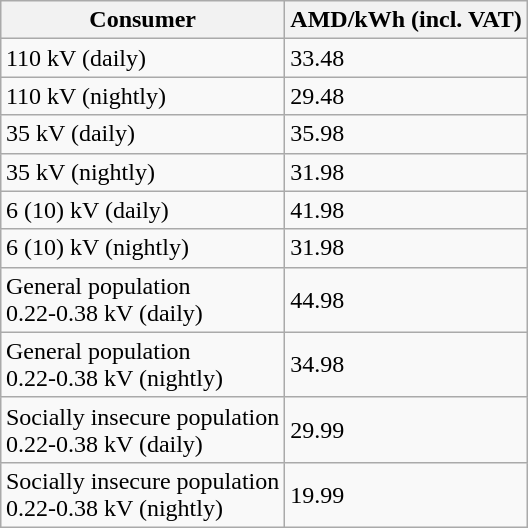<table class="wikitable" align="right">
<tr>
<th>Consumer</th>
<th>AMD/kWh (incl. VAT)</th>
</tr>
<tr>
<td>110 kV (daily)</td>
<td>33.48</td>
</tr>
<tr>
<td>110 kV (nightly)</td>
<td>29.48</td>
</tr>
<tr>
<td>35 kV (daily)</td>
<td>35.98</td>
</tr>
<tr>
<td>35 kV (nightly)</td>
<td>31.98</td>
</tr>
<tr>
<td>6 (10) kV (daily)</td>
<td>41.98</td>
</tr>
<tr>
<td>6 (10) kV (nightly)</td>
<td>31.98</td>
</tr>
<tr>
<td>General population<br>0.22-0.38 kV (daily)</td>
<td>44.98</td>
</tr>
<tr>
<td>General population<br>0.22-0.38 kV (nightly)</td>
<td>34.98</td>
</tr>
<tr>
<td>Socially insecure population<br>0.22-0.38 kV (daily)</td>
<td>29.99</td>
</tr>
<tr>
<td>Socially insecure population<br>0.22-0.38 kV (nightly)</td>
<td>19.99</td>
</tr>
</table>
